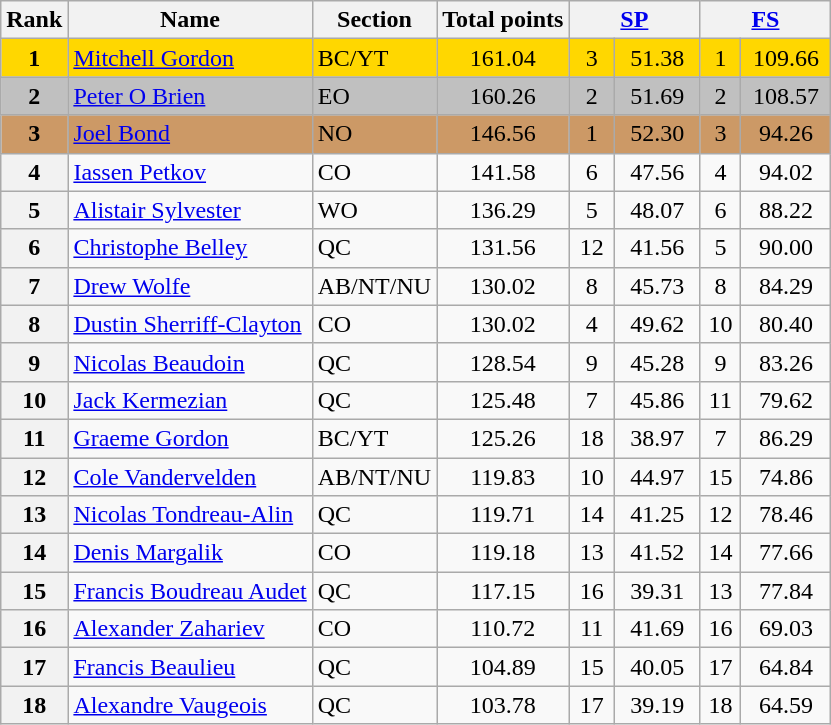<table class="wikitable sortable">
<tr>
<th>Rank</th>
<th>Name</th>
<th>Section</th>
<th>Total points</th>
<th colspan="2" width="80px"><a href='#'>SP</a></th>
<th colspan="2" width="80px"><a href='#'>FS</a></th>
</tr>
<tr bgcolor="gold">
<td align="center"><strong>1</strong></td>
<td><a href='#'>Mitchell Gordon</a></td>
<td>BC/YT</td>
<td align="center">161.04</td>
<td align="center">3</td>
<td align="center">51.38</td>
<td align="center">1</td>
<td align="center">109.66</td>
</tr>
<tr bgcolor="silver">
<td align="center"><strong>2</strong></td>
<td><a href='#'>Peter O Brien</a></td>
<td>EO</td>
<td align="center">160.26</td>
<td align="center">2</td>
<td align="center">51.69</td>
<td align="center">2</td>
<td align="center">108.57</td>
</tr>
<tr bgcolor="cc9966">
<td align="center"><strong>3</strong></td>
<td><a href='#'>Joel Bond</a></td>
<td>NO</td>
<td align="center">146.56</td>
<td align="center">1</td>
<td align="center">52.30</td>
<td align="center">3</td>
<td align="center">94.26</td>
</tr>
<tr>
<th>4</th>
<td><a href='#'>Iassen Petkov</a></td>
<td>CO</td>
<td align="center">141.58</td>
<td align="center">6</td>
<td align="center">47.56</td>
<td align="center">4</td>
<td align="center">94.02</td>
</tr>
<tr>
<th>5</th>
<td><a href='#'>Alistair Sylvester</a></td>
<td>WO</td>
<td align="center">136.29</td>
<td align="center">5</td>
<td align="center">48.07</td>
<td align="center">6</td>
<td align="center">88.22</td>
</tr>
<tr>
<th>6</th>
<td><a href='#'>Christophe Belley</a></td>
<td>QC</td>
<td align="center">131.56</td>
<td align="center">12</td>
<td align="center">41.56</td>
<td align="center">5</td>
<td align="center">90.00</td>
</tr>
<tr>
<th>7</th>
<td><a href='#'>Drew Wolfe</a></td>
<td>AB/NT/NU</td>
<td align="center">130.02</td>
<td align="center">8</td>
<td align="center">45.73</td>
<td align="center">8</td>
<td align="center">84.29</td>
</tr>
<tr>
<th>8</th>
<td><a href='#'>Dustin Sherriff-Clayton</a></td>
<td>CO</td>
<td align="center">130.02</td>
<td align="center">4</td>
<td align="center">49.62</td>
<td align="center">10</td>
<td align="center">80.40</td>
</tr>
<tr>
<th>9</th>
<td><a href='#'>Nicolas Beaudoin</a></td>
<td>QC</td>
<td align="center">128.54</td>
<td align="center">9</td>
<td align="center">45.28</td>
<td align="center">9</td>
<td align="center">83.26</td>
</tr>
<tr>
<th>10</th>
<td><a href='#'>Jack Kermezian</a></td>
<td>QC</td>
<td align="center">125.48</td>
<td align="center">7</td>
<td align="center">45.86</td>
<td align="center">11</td>
<td align="center">79.62</td>
</tr>
<tr>
<th>11</th>
<td><a href='#'>Graeme Gordon</a></td>
<td>BC/YT</td>
<td align="center">125.26</td>
<td align="center">18</td>
<td align="center">38.97</td>
<td align="center">7</td>
<td align="center">86.29</td>
</tr>
<tr>
<th>12</th>
<td><a href='#'>Cole Vandervelden</a></td>
<td>AB/NT/NU</td>
<td align="center">119.83</td>
<td align="center">10</td>
<td align="center">44.97</td>
<td align="center">15</td>
<td align="center">74.86</td>
</tr>
<tr>
<th>13</th>
<td><a href='#'>Nicolas Tondreau-Alin</a></td>
<td>QC</td>
<td align="center">119.71</td>
<td align="center">14</td>
<td align="center">41.25</td>
<td align="center">12</td>
<td align="center">78.46</td>
</tr>
<tr>
<th>14</th>
<td><a href='#'>Denis Margalik</a></td>
<td>CO</td>
<td align="center">119.18</td>
<td align="center">13</td>
<td align="center">41.52</td>
<td align="center">14</td>
<td align="center">77.66</td>
</tr>
<tr>
<th>15</th>
<td><a href='#'>Francis Boudreau Audet</a></td>
<td>QC</td>
<td align="center">117.15</td>
<td align="center">16</td>
<td align="center">39.31</td>
<td align="center">13</td>
<td align="center">77.84</td>
</tr>
<tr>
<th>16</th>
<td><a href='#'>Alexander Zahariev</a></td>
<td>CO</td>
<td align="center">110.72</td>
<td align="center">11</td>
<td align="center">41.69</td>
<td align="center">16</td>
<td align="center">69.03</td>
</tr>
<tr>
<th>17</th>
<td><a href='#'>Francis Beaulieu</a></td>
<td>QC</td>
<td align="center">104.89</td>
<td align="center">15</td>
<td align="center">40.05</td>
<td align="center">17</td>
<td align="center">64.84</td>
</tr>
<tr>
<th>18</th>
<td><a href='#'>Alexandre Vaugeois</a></td>
<td>QC</td>
<td align="center">103.78</td>
<td align="center">17</td>
<td align="center">39.19</td>
<td align="center">18</td>
<td align="center">64.59</td>
</tr>
</table>
